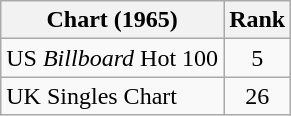<table class="wikitable">
<tr>
<th align="left">Chart (1965)</th>
<th style="text-align:center;">Rank</th>
</tr>
<tr>
<td>US <em>Billboard</em> Hot 100</td>
<td style="text-align:center;">5</td>
</tr>
<tr>
<td>UK Singles Chart</td>
<td style="text-align:center;">26</td>
</tr>
</table>
